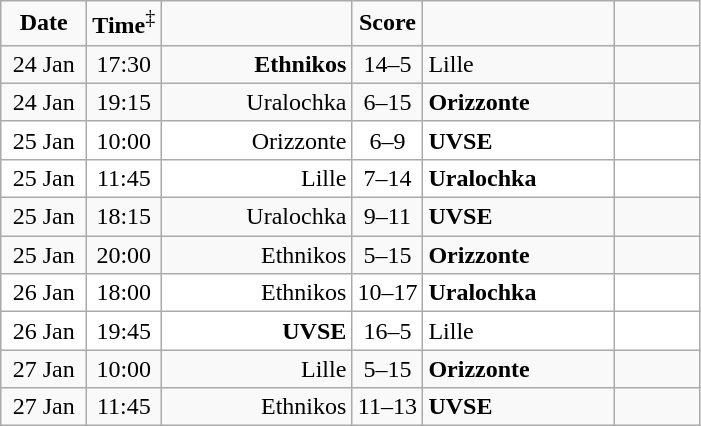<table class=wikitable style="text-align:center;">
<tr>
<td width=50px><strong>Date</strong></td>
<td width=40px><strong>Time</strong><sup>‡</sup></td>
<td width=120px></td>
<td width=40px><strong>Score</strong></td>
<td width=120px></td>
<td width=50px></td>
</tr>
<tr>
<td>24 Jan</td>
<td>17:30</td>
<td style="text-align:right"><strong>Ethnikos</strong></td>
<td>14–5</td>
<td style="text-align:left">Lille</td>
<td></td>
</tr>
<tr>
<td>24 Jan</td>
<td>19:15</td>
<td style="text-align:right">Uralochka</td>
<td>6–15</td>
<td style="text-align:left"><strong>Orizzonte</strong></td>
<td></td>
</tr>
<tr bgcolor=white>
<td>25 Jan</td>
<td>10:00</td>
<td style="text-align:right">Orizzonte</td>
<td>6–9</td>
<td style="text-align:left"><strong>UVSE</strong></td>
<td></td>
</tr>
<tr bgcolor=white>
<td>25 Jan</td>
<td>11:45</td>
<td style="text-align:right">Lille</td>
<td>7–14</td>
<td style="text-align:left"><strong>Uralochka</strong></td>
<td></td>
</tr>
<tr>
<td>25 Jan</td>
<td>18:15</td>
<td style="text-align:right">Uralochka</td>
<td>9–11</td>
<td style="text-align:left"><strong>UVSE</strong></td>
<td></td>
</tr>
<tr>
<td>25 Jan</td>
<td>20:00</td>
<td style="text-align:right">Ethnikos</td>
<td>5–15</td>
<td style="text-align:left"><strong>Orizzonte</strong></td>
<td></td>
</tr>
<tr bgcolor=white>
<td>26 Jan</td>
<td>18:00</td>
<td style="text-align:right">Ethnikos</td>
<td>10–17</td>
<td style="text-align:left"><strong>Uralochka</strong></td>
<td></td>
</tr>
<tr bgcolor=white>
<td>26 Jan</td>
<td>19:45</td>
<td style="text-align:right"><strong>UVSE</strong></td>
<td>16–5</td>
<td style="text-align:left">Lille</td>
<td></td>
</tr>
<tr>
<td>27 Jan</td>
<td>10:00</td>
<td style="text-align:right">Lille</td>
<td>5–15</td>
<td style="text-align:left"><strong>Orizzonte</strong></td>
<td></td>
</tr>
<tr>
<td>27 Jan</td>
<td>11:45</td>
<td style="text-align:right">Ethnikos</td>
<td>11–13</td>
<td style="text-align:left"><strong>UVSE</strong></td>
<td></td>
</tr>
</table>
